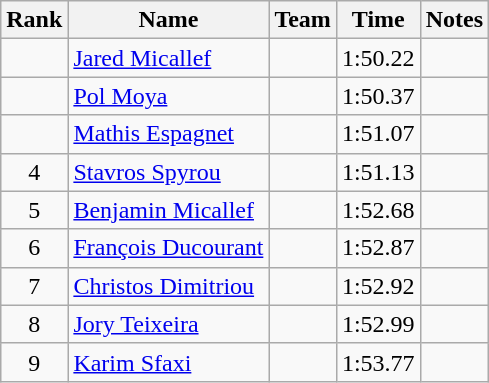<table class="wikitable sortable" style="text-align:center">
<tr>
<th>Rank</th>
<th>Name</th>
<th>Team</th>
<th>Time</th>
<th>Notes</th>
</tr>
<tr>
<td></td>
<td align="left"><a href='#'>Jared Micallef</a></td>
<td align=left></td>
<td>1:50.22</td>
<td></td>
</tr>
<tr>
<td></td>
<td align="left"><a href='#'>Pol Moya</a></td>
<td align=left></td>
<td>1:50.37</td>
<td></td>
</tr>
<tr>
<td></td>
<td align="left"><a href='#'>Mathis Espagnet</a></td>
<td align=left></td>
<td>1:51.07</td>
<td></td>
</tr>
<tr>
<td>4</td>
<td align="left"><a href='#'>Stavros Spyrou</a></td>
<td align=left></td>
<td>1:51.13</td>
<td></td>
</tr>
<tr>
<td>5</td>
<td align="left"><a href='#'>Benjamin Micallef</a></td>
<td align=left></td>
<td>1:52.68</td>
<td></td>
</tr>
<tr>
<td>6</td>
<td align="left"><a href='#'>François Ducourant</a></td>
<td align=left></td>
<td>1:52.87</td>
<td></td>
</tr>
<tr>
<td>7</td>
<td align="left"><a href='#'>Christos Dimitriou</a></td>
<td align=left></td>
<td>1:52.92</td>
<td></td>
</tr>
<tr>
<td>8</td>
<td align="left"><a href='#'>Jory Teixeira</a></td>
<td align=left></td>
<td>1:52.99</td>
<td></td>
</tr>
<tr>
<td>9</td>
<td align="left"><a href='#'>Karim Sfaxi</a></td>
<td align=left></td>
<td>1:53.77</td>
<td></td>
</tr>
</table>
